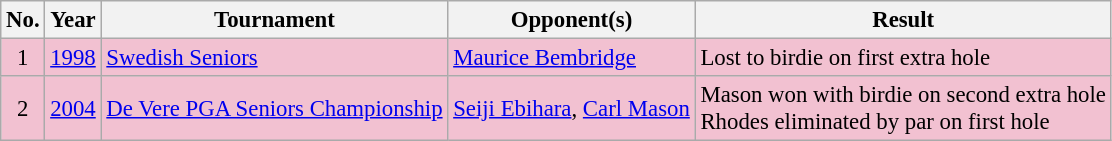<table class="wikitable" style="font-size:95%;">
<tr>
<th>No.</th>
<th>Year</th>
<th>Tournament</th>
<th>Opponent(s)</th>
<th>Result</th>
</tr>
<tr style="background:#F2C1D1;">
<td align=center>1</td>
<td><a href='#'>1998</a></td>
<td><a href='#'>Swedish Seniors</a></td>
<td> <a href='#'>Maurice Bembridge</a></td>
<td>Lost to birdie on first extra hole</td>
</tr>
<tr style="background:#F2C1D1;">
<td align=center>2</td>
<td><a href='#'>2004</a></td>
<td><a href='#'>De Vere PGA Seniors Championship</a></td>
<td> <a href='#'>Seiji Ebihara</a>,  <a href='#'>Carl Mason</a></td>
<td>Mason won with birdie on second extra hole<br>Rhodes eliminated by par on first hole</td>
</tr>
</table>
